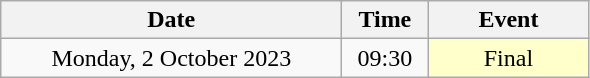<table class = "wikitable" style="text-align:center;">
<tr>
<th width=220>Date</th>
<th width=50>Time</th>
<th width=100>Event</th>
</tr>
<tr>
<td>Monday, 2 October 2023</td>
<td>09:30</td>
<td bgcolor=ffffcc>Final</td>
</tr>
</table>
